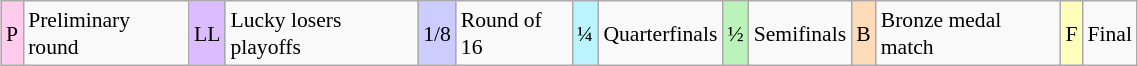<table class="wikitable" style="margin:0.5em auto; font-size:90%; line-height:1.25em" width=60%>
<tr>
<td bgcolor="#FFCCEE" align=center>P</td>
<td>Preliminary round</td>
<td bgcolor="#DDBBFF">LL</td>
<td>Lucky losers playoffs</td>
<td bgcolor="#CCCCFF">1/8</td>
<td>Round of 16</td>
<td bgcolor="#BBF3FF" align=center>¼</td>
<td>Quarterfinals</td>
<td bgcolor="#BBF3BB" align=center>½</td>
<td>Semifinals</td>
<td bgcolor="#FEDCBA" align=center>B</td>
<td>Bronze medal match</td>
<td bgcolor="#FFFFBB" align=center>F</td>
<td>Final</td>
</tr>
</table>
